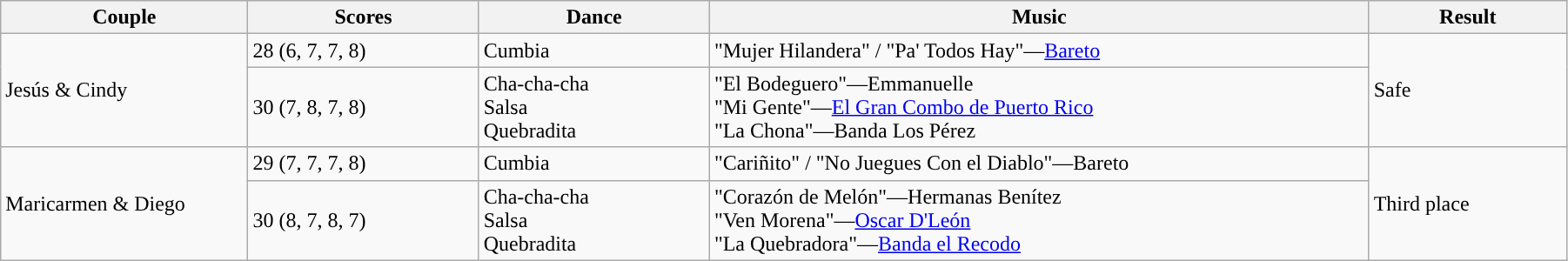<table class="wikitable sortable" style="width:95%; white-space:nowrap;">
<tr>
<th style="width:15%;">Couple</th>
<th style="width:14%;">Scores</th>
<th style="width:14%;">Dance</th>
<th style="width:40%;">Music</th>
<th style="width:12%;">Result</th>
</tr>
<tr>
<td rowspan=2>Jesús & Cindy</td>
<td>28 (6, 7, 7, 8)</td>
<td>Cumbia</td>
<td>"Mujer Hilandera" / "Pa' Todos Hay"—<a href='#'>Bareto</a></td>
<td rowspan=2>Safe</td>
</tr>
<tr>
<td>30 (7, 8, 7, 8)</td>
<td>Cha-cha-cha<br>Salsa<br>Quebradita</td>
<td>"El Bodeguero"—Emmanuelle<br>"Mi Gente"—<a href='#'>El Gran Combo de Puerto Rico</a><br>"La Chona"—Banda Los Pérez</td>
</tr>
<tr>
<td rowspan=2>Maricarmen & Diego</td>
<td>29 (7, 7, 7, 8)</td>
<td>Cumbia</td>
<td>"Cariñito" / "No Juegues Con el Diablo"—Bareto</td>
<td rowspan=2>Third place</td>
</tr>
<tr>
<td>30 (8, 7, 8, 7)</td>
<td>Cha-cha-cha<br>Salsa<br>Quebradita</td>
<td>"Corazón de Melón"—Hermanas Benítez<br>"Ven Morena"—<a href='#'>Oscar D'León</a><br>"La Quebradora"—<a href='#'>Banda el Recodo</a></td>
</tr>
</table>
